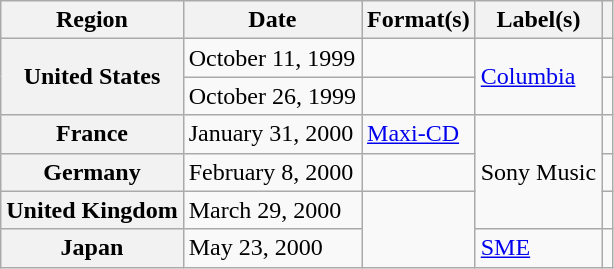<table class="wikitable sortable plainrowheaders">
<tr>
<th scope="col">Region</th>
<th scope="col">Date</th>
<th scope="col">Format(s)</th>
<th scope="col">Label(s)</th>
<th scope="col"></th>
</tr>
<tr>
<th scope="row"rowspan="2">United States</th>
<td>October 11, 1999</td>
<td></td>
<td rowspan="2"><a href='#'>Columbia</a></td>
<td></td>
</tr>
<tr>
<td>October 26, 1999</td>
<td></td>
<td></td>
</tr>
<tr>
<th scope="row">France</th>
<td>January 31, 2000</td>
<td><a href='#'>Maxi-CD</a></td>
<td rowspan="3">Sony Music</td>
<td></td>
</tr>
<tr>
<th scope="row">Germany</th>
<td>February 8, 2000</td>
<td></td>
<td></td>
</tr>
<tr>
<th scope="row">United Kingdom</th>
<td>March 29, 2000</td>
<td rowspan="2"></td>
<td></td>
</tr>
<tr>
<th scope="row">Japan</th>
<td>May 23, 2000</td>
<td><a href='#'>SME</a></td>
<td></td>
</tr>
</table>
